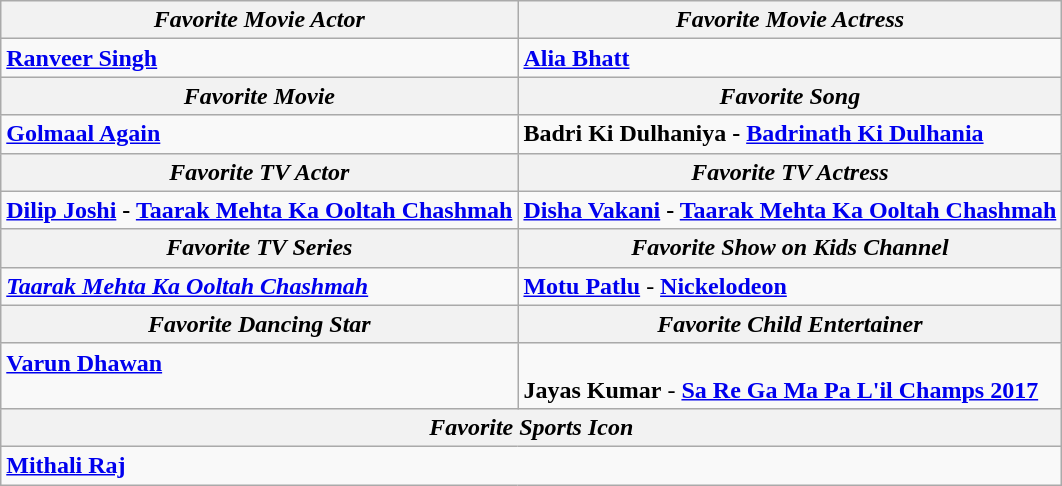<table class="wikitable">
<tr>
<th style="width="><em>Favorite Movie Actor</em></th>
<th style="width="><em>Favorite Movie Actress</em></th>
</tr>
<tr>
<td valign="top"><strong><a href='#'>Ranveer Singh</a></strong></td>
<td valign="top"><strong><a href='#'>Alia Bhatt</a></strong></td>
</tr>
<tr>
<th style="width="><em>Favorite Movie</em></th>
<th style="width="><strong><em>Favorite Song</em></strong></th>
</tr>
<tr>
<td valign="top"><strong><a href='#'>Golmaal Again</a></strong></td>
<td valign="top"><strong>Badri Ki Dulhaniya - <a href='#'>Badrinath Ki Dulhania</a></strong></td>
</tr>
<tr>
<th><em>Favorite TV Actor</em></th>
<th><em>Favorite TV Actress</em></th>
</tr>
<tr>
<td><strong><a href='#'>Dilip Joshi</a> - <a href='#'>Taarak Mehta Ka Ooltah Chashmah</a></strong></td>
<td><strong><a href='#'>Disha Vakani</a> - <a href='#'>Taarak Mehta Ka Ooltah Chashmah</a></strong></td>
</tr>
<tr>
<th style="width="><em>Favorite TV Series</em></th>
<th style="width="><em>Favorite Show on Kids Channel</em></th>
</tr>
<tr>
<td valign="top"><strong><em><a href='#'>Taarak Mehta Ka Ooltah Chashmah</a></em></strong></td>
<td valign="top"><strong><a href='#'>Motu Patlu</a></strong> - <strong><a href='#'>Nickelodeon</a></strong></td>
</tr>
<tr>
<th style="width="><em>Favorite Dancing Star</em></th>
<th><em>Favorite Child Entertainer</em></th>
</tr>
<tr>
<td valign="top"><strong><a href='#'>Varun Dhawan</a></strong></td>
<td><br><strong>Jayas Kumar</strong> - <strong><a href='#'>Sa Re Ga Ma Pa L'il Champs 2017</a></strong></td>
</tr>
<tr>
<th colspan="2" style="width="><em>Favorite Sports Icon</em></th>
</tr>
<tr>
<td colspan="2" valign="top"><strong><a href='#'>Mithali Raj</a></strong></td>
</tr>
</table>
